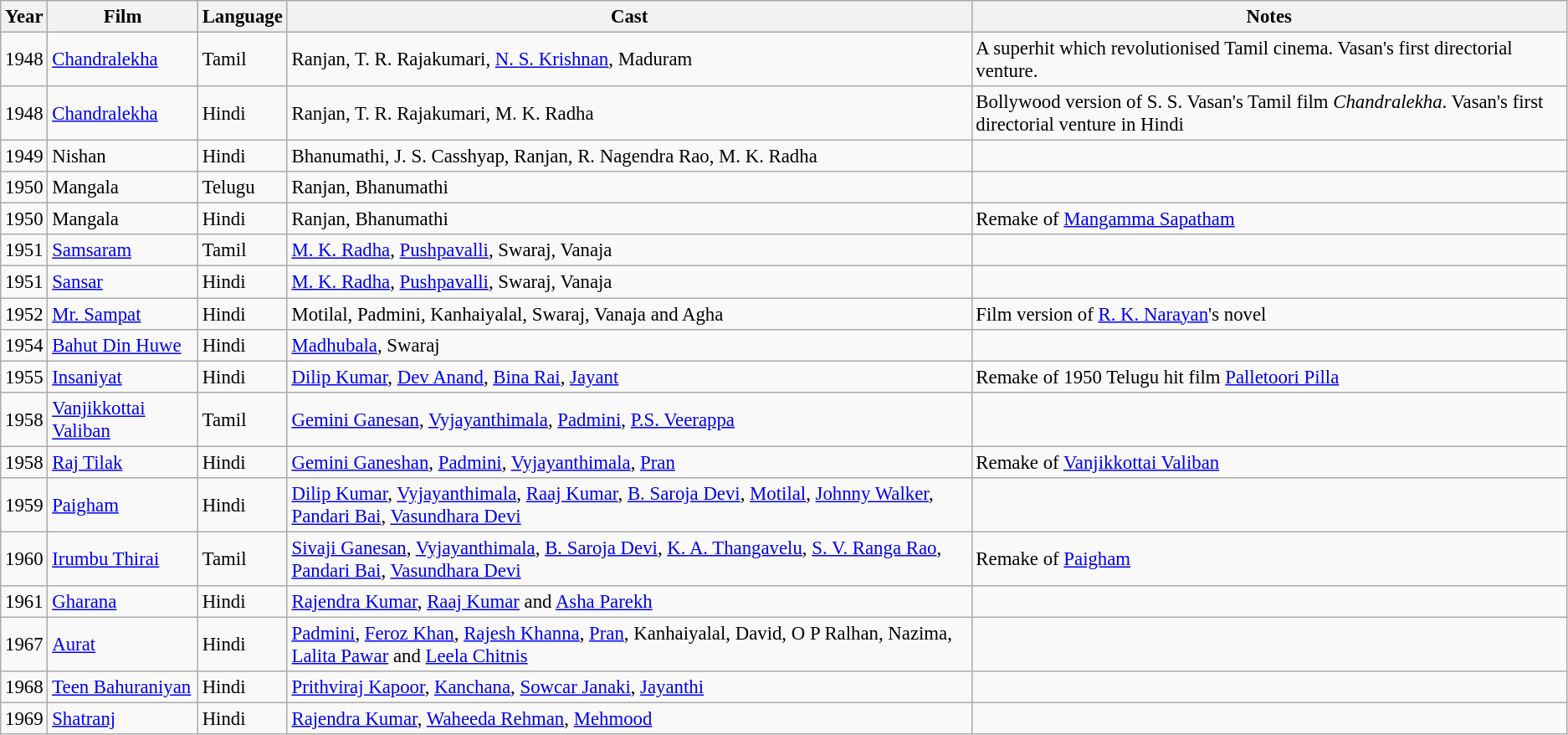<table class="wikitable" style="font-size:95%;">
<tr>
<th>Year</th>
<th>Film</th>
<th>Language</th>
<th>Cast</th>
<th>Notes</th>
</tr>
<tr>
<td>1948</td>
<td><a href='#'>Chandralekha</a></td>
<td>Tamil</td>
<td>Ranjan, T. R. Rajakumari, <a href='#'>N. S. Krishnan</a>, Maduram</td>
<td>A superhit which revolutionised Tamil cinema. Vasan's first directorial venture.</td>
</tr>
<tr>
<td>1948</td>
<td><a href='#'>Chandralekha</a></td>
<td>Hindi</td>
<td>Ranjan, T. R. Rajakumari, M. K. Radha</td>
<td>Bollywood version of S. S. Vasan's Tamil film <em>Chandralekha</em>. Vasan's first directorial venture in Hindi</td>
</tr>
<tr>
<td>1949</td>
<td>Nishan</td>
<td>Hindi</td>
<td>Bhanumathi, J. S. Casshyap, Ranjan, R. Nagendra Rao, M. K. Radha</td>
<td></td>
</tr>
<tr>
<td>1950</td>
<td>Mangala</td>
<td>Telugu</td>
<td>Ranjan, Bhanumathi</td>
<td></td>
</tr>
<tr>
<td>1950</td>
<td>Mangala</td>
<td>Hindi</td>
<td>Ranjan, Bhanumathi</td>
<td>Remake of <a href='#'>Mangamma Sapatham</a></td>
</tr>
<tr>
<td>1951</td>
<td><a href='#'>Samsaram</a></td>
<td>Tamil</td>
<td><a href='#'>M. K. Radha</a>, <a href='#'>Pushpavalli</a>, Swaraj, Vanaja</td>
<td></td>
</tr>
<tr>
<td>1951</td>
<td><a href='#'>Sansar</a></td>
<td>Hindi</td>
<td><a href='#'>M. K. Radha</a>, <a href='#'>Pushpavalli</a>, Swaraj, Vanaja</td>
<td></td>
</tr>
<tr>
<td>1952</td>
<td><a href='#'>Mr. Sampat</a></td>
<td>Hindi</td>
<td>Motilal, Padmini, Kanhaiyalal, Swaraj, Vanaja and Agha</td>
<td>Film version of <a href='#'>R. K. Narayan</a>'s novel</td>
</tr>
<tr>
<td>1954</td>
<td><a href='#'>Bahut Din Huwe</a></td>
<td>Hindi</td>
<td><a href='#'>Madhubala</a>, Swaraj</td>
<td></td>
</tr>
<tr>
<td>1955</td>
<td><a href='#'>Insaniyat</a></td>
<td>Hindi</td>
<td><a href='#'>Dilip Kumar</a>, <a href='#'>Dev Anand</a>, <a href='#'>Bina Rai</a>, <a href='#'>Jayant</a></td>
<td>Remake of 1950 Telugu hit film <a href='#'>Palletoori Pilla</a></td>
</tr>
<tr>
<td>1958</td>
<td><a href='#'>Vanjikkottai Valiban</a></td>
<td>Tamil</td>
<td><a href='#'>Gemini Ganesan</a>, <a href='#'>Vyjayanthimala</a>, <a href='#'>Padmini</a>, <a href='#'>P.S. Veerappa</a></td>
<td></td>
</tr>
<tr>
<td>1958</td>
<td><a href='#'>Raj Tilak</a></td>
<td>Hindi</td>
<td><a href='#'>Gemini Ganeshan</a>, <a href='#'>Padmini</a>, <a href='#'>Vyjayanthimala</a>, <a href='#'>Pran</a></td>
<td>Remake of <a href='#'>Vanjikkottai Valiban</a></td>
</tr>
<tr>
<td>1959</td>
<td><a href='#'>Paigham</a></td>
<td>Hindi</td>
<td><a href='#'>Dilip Kumar</a>, <a href='#'>Vyjayanthimala</a>, <a href='#'>Raaj Kumar</a>, <a href='#'>B. Saroja Devi</a>, <a href='#'>Motilal</a>, <a href='#'>Johnny Walker</a>, <a href='#'>Pandari Bai</a>, <a href='#'>Vasundhara Devi</a></td>
<td></td>
</tr>
<tr>
<td>1960</td>
<td><a href='#'>Irumbu Thirai</a></td>
<td>Tamil</td>
<td><a href='#'>Sivaji Ganesan</a>, <a href='#'>Vyjayanthimala</a>, <a href='#'>B. Saroja Devi</a>, <a href='#'>K. A. Thangavelu</a>, <a href='#'>S. V. Ranga Rao</a>, <a href='#'>Pandari Bai</a>, <a href='#'>Vasundhara Devi</a></td>
<td>Remake of <a href='#'>Paigham</a></td>
</tr>
<tr>
<td>1961</td>
<td><a href='#'>Gharana</a></td>
<td>Hindi</td>
<td><a href='#'>Rajendra Kumar</a>, <a href='#'>Raaj Kumar</a> and <a href='#'>Asha Parekh</a></td>
<td></td>
</tr>
<tr>
<td>1967</td>
<td><a href='#'>Aurat</a></td>
<td>Hindi</td>
<td><a href='#'>Padmini</a>, <a href='#'>Feroz Khan</a>, <a href='#'>Rajesh Khanna</a>, <a href='#'>Pran</a>, Kanhaiyalal, David, O P Ralhan, Nazima, <a href='#'>Lalita Pawar</a> and <a href='#'>Leela Chitnis</a></td>
<td></td>
</tr>
<tr>
<td>1968</td>
<td><a href='#'>Teen Bahuraniyan</a></td>
<td>Hindi</td>
<td><a href='#'>Prithviraj Kapoor</a>, <a href='#'>Kanchana</a>, <a href='#'>Sowcar Janaki</a>, <a href='#'>Jayanthi</a></td>
<td></td>
</tr>
<tr>
<td>1969</td>
<td><a href='#'>Shatranj</a></td>
<td>Hindi</td>
<td><a href='#'>Rajendra Kumar</a>, <a href='#'>Waheeda Rehman</a>, <a href='#'>Mehmood</a></td>
<td></td>
</tr>
</table>
